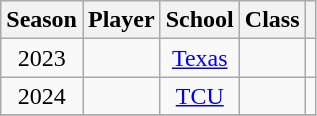<table class="wikitable sortable" style="text-align: center;">
<tr>
<th>Season</th>
<th>Player</th>
<th>School</th>
<th>Class</th>
<th class="unsortable"></th>
</tr>
<tr>
<td>2023</td>
<td></td>
<td><a href='#'>Texas</a></td>
<td></td>
<td></td>
</tr>
<tr>
<td>2024</td>
<td></td>
<td><a href='#'>TCU</a></td>
<td></td>
<td></td>
</tr>
<tr>
</tr>
</table>
